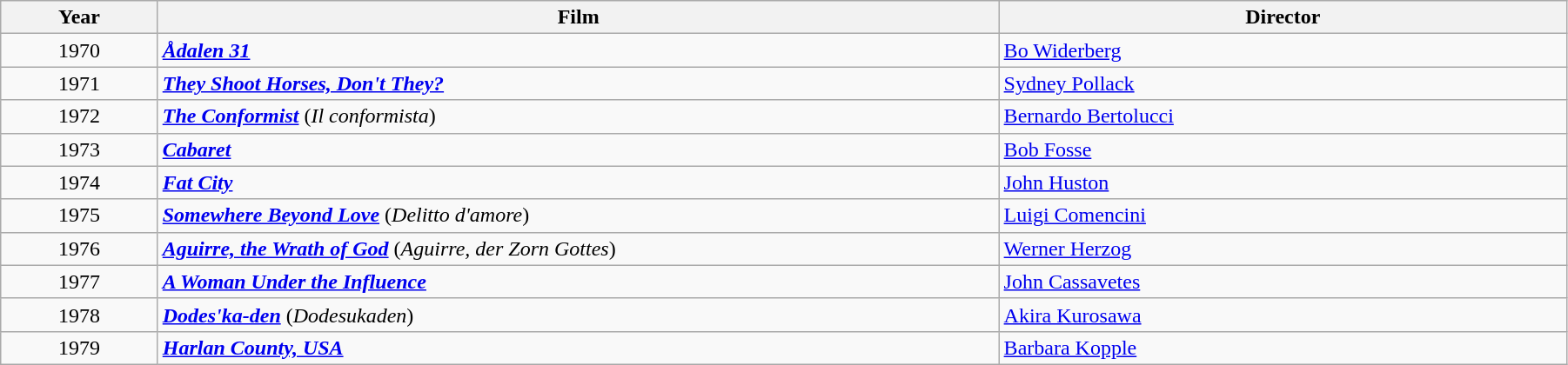<table class="wikitable" width="95%" cellpadding="5">
<tr>
<th width="50">Year</th>
<th width="300">Film</th>
<th width="200">Director</th>
</tr>
<tr>
<td style="text-align:center;">1970</td>
<td><strong><em><a href='#'>Ådalen 31</a></em></strong></td>
<td><a href='#'>Bo Widerberg</a></td>
</tr>
<tr>
<td style="text-align:center;">1971</td>
<td><strong><em><a href='#'>They Shoot Horses, Don't They?</a></em></strong></td>
<td><a href='#'>Sydney Pollack</a></td>
</tr>
<tr>
<td style="text-align:center;">1972</td>
<td><strong><em><a href='#'>The Conformist</a></em></strong> (<em>Il conformista</em>)</td>
<td><a href='#'>Bernardo Bertolucci</a></td>
</tr>
<tr>
<td style="text-align:center;">1973</td>
<td><strong><em><a href='#'>Cabaret</a></em></strong></td>
<td><a href='#'>Bob Fosse</a></td>
</tr>
<tr>
<td style="text-align:center;">1974</td>
<td><strong><em><a href='#'>Fat City</a></em></strong></td>
<td><a href='#'>John Huston</a></td>
</tr>
<tr>
<td style="text-align:center;">1975</td>
<td><strong><em><a href='#'>Somewhere Beyond Love</a></em></strong> (<em>Delitto d'amore</em>)</td>
<td><a href='#'>Luigi Comencini</a></td>
</tr>
<tr>
<td style="text-align:center;">1976</td>
<td><strong><em><a href='#'>Aguirre, the Wrath of God</a></em></strong> (<em>Aguirre, der Zorn Gottes</em>)</td>
<td><a href='#'>Werner Herzog</a></td>
</tr>
<tr>
<td style="text-align:center;">1977</td>
<td><strong><em><a href='#'>A Woman Under the Influence</a></em></strong></td>
<td><a href='#'>John Cassavetes</a></td>
</tr>
<tr>
<td style="text-align:center;">1978</td>
<td><strong><em><a href='#'>Dodes'ka-den</a></em></strong> (<em>Dodesukaden</em>)</td>
<td><a href='#'>Akira Kurosawa</a></td>
</tr>
<tr>
<td style="text-align:center;">1979</td>
<td><strong><em><a href='#'>Harlan County, USA</a></em></strong></td>
<td><a href='#'>Barbara Kopple</a></td>
</tr>
</table>
